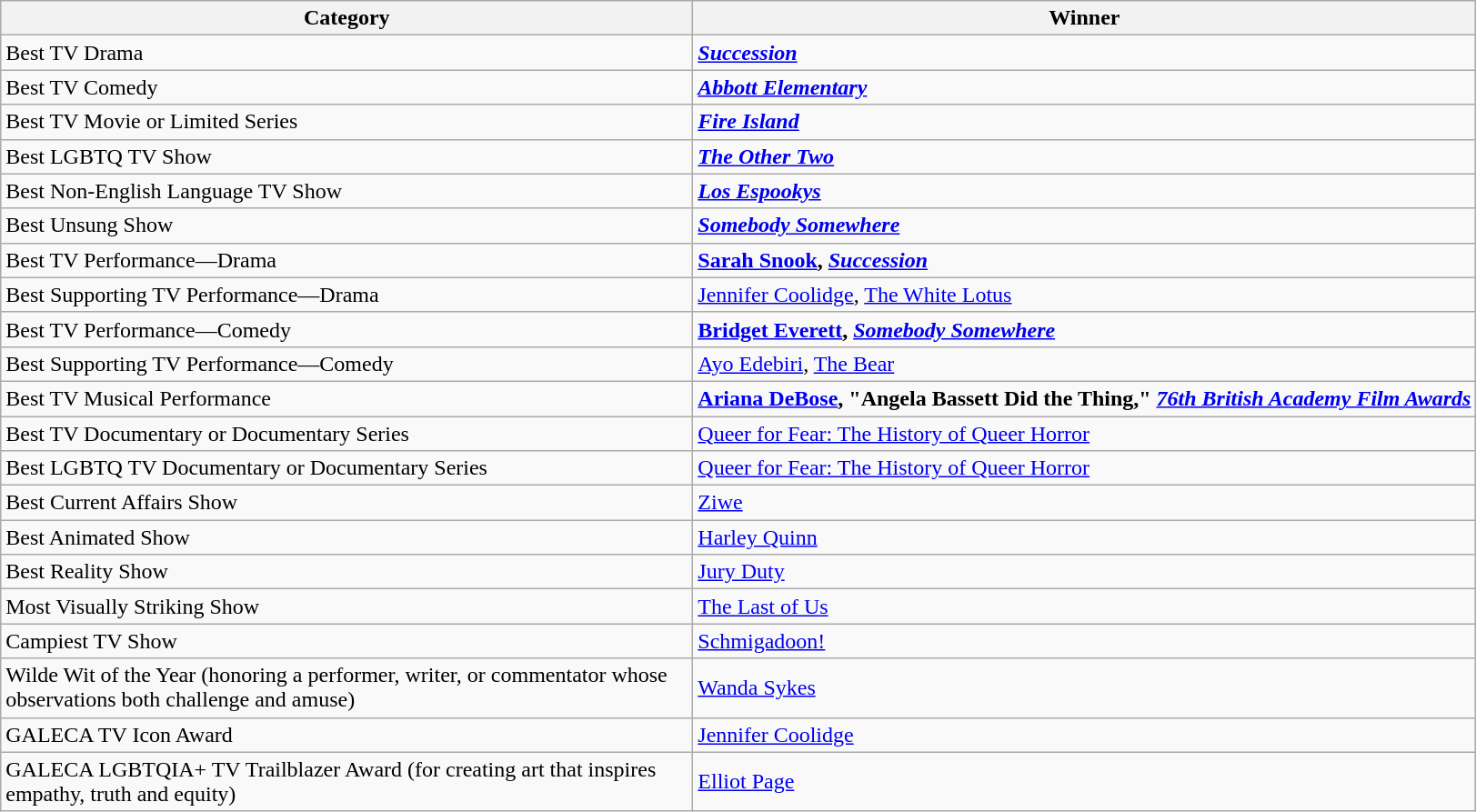<table class="wikitable">
<tr>
<th width="500">Category</th>
<th>Winner</th>
</tr>
<tr>
<td>Best TV Drama</td>
<td><strong><em><a href='#'>Succession</a></em></strong></td>
</tr>
<tr>
<td>Best TV Comedy</td>
<td><strong><em><a href='#'>Abbott Elementary</a></em></strong></td>
</tr>
<tr>
<td>Best TV Movie or Limited Series</td>
<td><strong><em><a href='#'>Fire Island</a></em></strong></td>
</tr>
<tr>
<td>Best LGBTQ TV Show</td>
<td><strong><em><a href='#'>The Other Two</a></em></strong></td>
</tr>
<tr>
<td>Best Non-English Language TV Show</td>
<td><strong><em><a href='#'>Los Espookys</a></em></strong></td>
</tr>
<tr>
<td>Best Unsung Show</td>
<td><strong><em><a href='#'>Somebody Somewhere</a></em></strong></td>
</tr>
<tr>
<td>Best TV Performance—Drama</td>
<td><strong><a href='#'>Sarah Snook</a>, <em><a href='#'>Succession</a><strong><em></td>
</tr>
<tr>
<td>Best Supporting TV Performance—Drama</td>
<td></strong><a href='#'>Jennifer Coolidge</a>, </em><a href='#'>The White Lotus</a></em></strong></td>
</tr>
<tr>
<td>Best TV Performance—Comedy</td>
<td><strong><a href='#'>Bridget Everett</a>, <em><a href='#'>Somebody Somewhere</a><strong><em></td>
</tr>
<tr>
<td>Best Supporting TV Performance—Comedy</td>
<td></strong><a href='#'>Ayo Edebiri</a>, </em><a href='#'>The Bear</a></em></strong></td>
</tr>
<tr>
<td>Best TV Musical Performance</td>
<td><strong><a href='#'>Ariana DeBose</a>, "Angela Bassett Did the Thing," <em><a href='#'>76th British Academy Film Awards</a><strong><em></td>
</tr>
<tr>
<td>Best TV Documentary or Documentary Series</td>
<td></em></strong><a href='#'>Queer for Fear: The History of Queer Horror</a><strong><em></td>
</tr>
<tr>
<td>Best LGBTQ TV Documentary or Documentary Series</td>
<td></em></strong><a href='#'>Queer for Fear: The History of Queer Horror</a><strong><em></td>
</tr>
<tr>
<td>Best Current Affairs Show</td>
<td></em></strong><a href='#'>Ziwe</a><strong><em></td>
</tr>
<tr>
<td>Best Animated Show</td>
<td></em></strong><a href='#'>Harley Quinn</a><strong><em></td>
</tr>
<tr>
<td>Best Reality Show</td>
<td></em></strong><a href='#'>Jury Duty</a><strong><em></td>
</tr>
<tr>
<td>Most Visually Striking Show</td>
<td></em></strong><a href='#'>The Last of Us</a><strong><em></td>
</tr>
<tr>
<td>Campiest TV Show</td>
<td></em></strong><a href='#'>Schmigadoon!</a><strong><em></td>
</tr>
<tr>
<td>Wilde Wit of the Year (honoring a performer, writer, or commentator whose observations both challenge and amuse)</td>
<td></strong><a href='#'>Wanda Sykes</a><strong></td>
</tr>
<tr>
<td>GALECA TV Icon Award</td>
<td></strong><a href='#'>Jennifer Coolidge</a><strong></td>
</tr>
<tr>
<td>GALECA LGBTQIA+ TV Trailblazer Award (for creating art that inspires empathy, truth and equity)</td>
<td></strong><a href='#'>Elliot Page</a><strong></td>
</tr>
</table>
